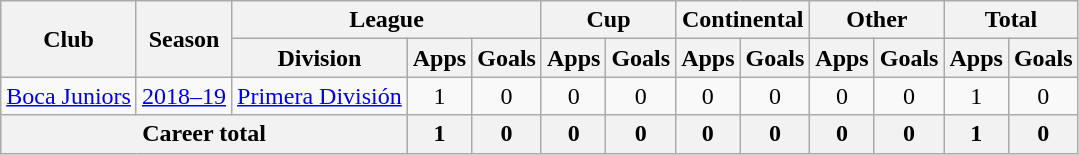<table class="wikitable" style="text-align:center">
<tr>
<th rowspan="2">Club</th>
<th rowspan="2">Season</th>
<th colspan="3">League</th>
<th colspan="2">Cup</th>
<th colspan="2">Continental</th>
<th colspan="2">Other</th>
<th colspan="2">Total</th>
</tr>
<tr>
<th>Division</th>
<th>Apps</th>
<th>Goals</th>
<th>Apps</th>
<th>Goals</th>
<th>Apps</th>
<th>Goals</th>
<th>Apps</th>
<th>Goals</th>
<th>Apps</th>
<th>Goals</th>
</tr>
<tr>
<td rowspan="1"><a href='#'>Boca Juniors</a></td>
<td><a href='#'>2018–19</a></td>
<td rowspan="1"><a href='#'>Primera División</a></td>
<td>1</td>
<td>0</td>
<td>0</td>
<td>0</td>
<td>0</td>
<td>0</td>
<td>0</td>
<td>0</td>
<td>1</td>
<td>0</td>
</tr>
<tr>
<th colspan="3">Career total</th>
<th>1</th>
<th>0</th>
<th>0</th>
<th>0</th>
<th>0</th>
<th>0</th>
<th>0</th>
<th>0</th>
<th>1</th>
<th>0</th>
</tr>
</table>
